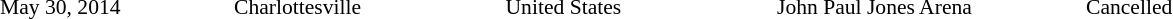<table cellpadding="2" style="border: 0px solid darkgray; font-size:90%">
<tr>
<th width="150"></th>
<th width="175"></th>
<th width="175"></th>
<th width="200"></th>
<th width="450"></th>
</tr>
<tr border="0">
<td>May 30, 2014</td>
<td>Charlottesville</td>
<td>United States</td>
<td>John Paul Jones Arena</td>
<td>Cancelled</td>
</tr>
</table>
